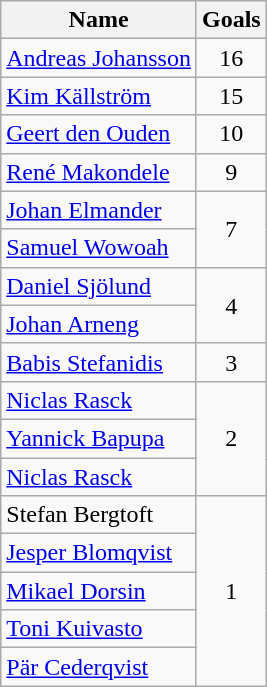<table class="wikitable">
<tr>
<th>Name</th>
<th>Goals</th>
</tr>
<tr>
<td> <a href='#'>Andreas Johansson</a></td>
<td align=center>16</td>
</tr>
<tr>
<td> <a href='#'>Kim Källström</a></td>
<td align=center>15</td>
</tr>
<tr>
<td> <a href='#'>Geert den Ouden</a></td>
<td align=center>10</td>
</tr>
<tr>
<td> <a href='#'>René Makondele</a></td>
<td align=center>9</td>
</tr>
<tr>
<td> <a href='#'>Johan Elmander</a></td>
<td rowspan="2" style="text-align:center;">7</td>
</tr>
<tr>
<td> <a href='#'>Samuel Wowoah</a></td>
</tr>
<tr>
<td> <a href='#'>Daniel Sjölund</a></td>
<td rowspan="2" style="text-align:center;">4</td>
</tr>
<tr>
<td> <a href='#'>Johan Arneng</a></td>
</tr>
<tr>
<td> <a href='#'>Babis Stefanidis</a></td>
<td align=center>3</td>
</tr>
<tr>
<td> <a href='#'>Niclas Rasck</a></td>
<td rowspan="3" style="text-align:center;">2</td>
</tr>
<tr>
<td> <a href='#'>Yannick Bapupa</a></td>
</tr>
<tr>
<td> <a href='#'>Niclas Rasck</a></td>
</tr>
<tr>
<td> Stefan Bergtoft</td>
<td rowspan="5" style="text-align:center;">1</td>
</tr>
<tr>
<td> <a href='#'>Jesper Blomqvist</a></td>
</tr>
<tr>
<td> <a href='#'>Mikael Dorsin</a></td>
</tr>
<tr>
<td> <a href='#'>Toni Kuivasto</a></td>
</tr>
<tr>
<td> <a href='#'>Pär Cederqvist</a></td>
</tr>
</table>
